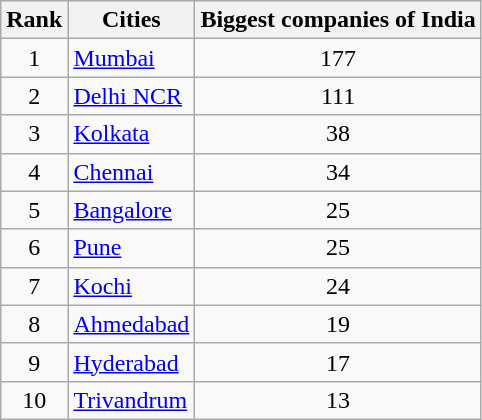<table wikitable class="wikitable sortable" style="text-align: center">
<tr>
<th>Rank</th>
<th>Cities</th>
<th>Biggest companies of India</th>
</tr>
<tr>
<td>1</td>
<td style="text-align: left;"><a href='#'>Mumbai</a></td>
<td>177</td>
</tr>
<tr>
<td>2</td>
<td style="text-align: left;"><a href='#'>Delhi NCR</a></td>
<td>111</td>
</tr>
<tr>
<td>3</td>
<td style="text-align: left;"><a href='#'>Kolkata</a></td>
<td>38</td>
</tr>
<tr>
<td>4</td>
<td style="text-align: left;"><a href='#'>Chennai</a></td>
<td>34</td>
</tr>
<tr>
<td>5</td>
<td style="text-align: left;"><a href='#'>Bangalore</a></td>
<td>25</td>
</tr>
<tr>
<td>6</td>
<td style="text-align: left;"><a href='#'>Pune</a></td>
<td>25</td>
</tr>
<tr>
<td>7</td>
<td style="text-align: left;"><a href='#'>Kochi</a></td>
<td>24</td>
</tr>
<tr>
<td>8</td>
<td style="text-align: left;"><a href='#'>Ahmedabad</a></td>
<td>19</td>
</tr>
<tr>
<td>9</td>
<td style="text-align: left;"><a href='#'>Hyderabad</a></td>
<td>17</td>
</tr>
<tr>
<td>10</td>
<td style="text-align: left;"><a href='#'>Trivandrum</a></td>
<td>13</td>
</tr>
</table>
